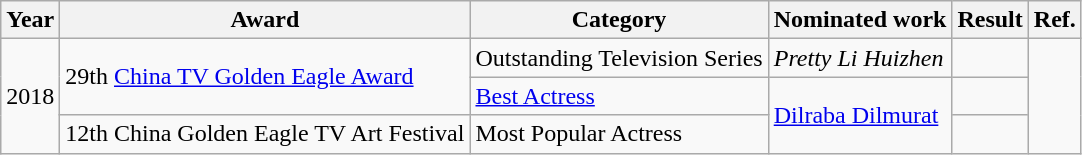<table class="wikitable">
<tr>
<th>Year</th>
<th>Award</th>
<th>Category</th>
<th>Nominated work</th>
<th>Result</th>
<th>Ref.</th>
</tr>
<tr>
<td rowspan=3>2018</td>
<td rowspan=2>29th <a href='#'>China TV Golden Eagle Award</a></td>
<td>Outstanding Television Series</td>
<td><em>Pretty Li Huizhen</em></td>
<td></td>
<td rowspan=3></td>
</tr>
<tr>
<td><a href='#'>Best Actress</a></td>
<td rowspan=2><a href='#'>Dilraba Dilmurat</a></td>
<td></td>
</tr>
<tr>
<td>12th China Golden Eagle TV Art Festival</td>
<td>Most Popular Actress</td>
<td></td>
</tr>
</table>
